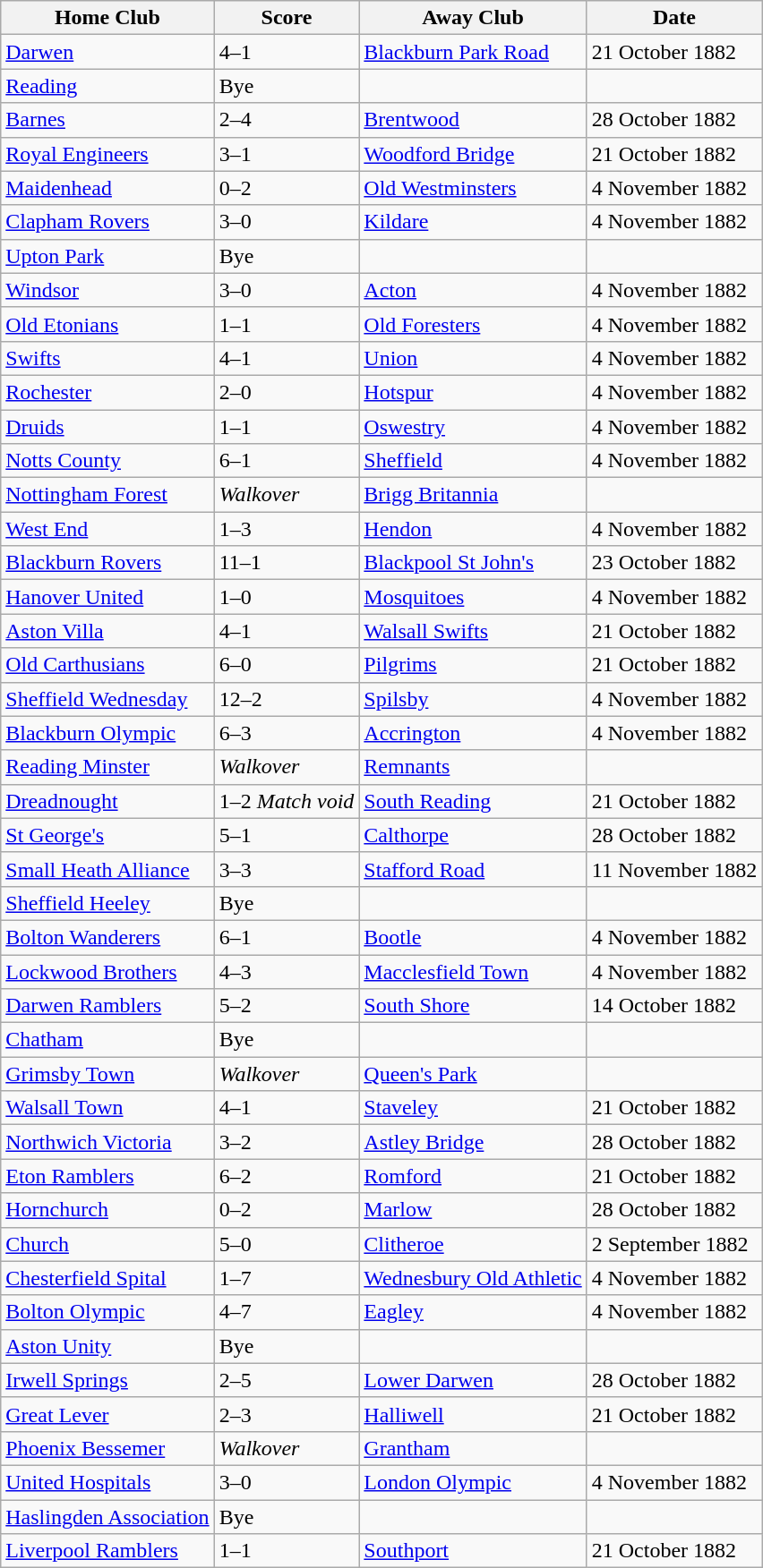<table class="wikitable">
<tr>
<th>Home Club</th>
<th>Score</th>
<th>Away Club</th>
<th>Date</th>
</tr>
<tr>
<td><a href='#'>Darwen</a></td>
<td>4–1</td>
<td><a href='#'>Blackburn Park Road</a></td>
<td>21 October 1882</td>
</tr>
<tr>
<td><a href='#'>Reading</a></td>
<td>Bye</td>
<td></td>
<td></td>
</tr>
<tr>
<td><a href='#'>Barnes</a></td>
<td>2–4</td>
<td><a href='#'>Brentwood</a></td>
<td>28 October 1882</td>
</tr>
<tr>
<td><a href='#'>Royal Engineers</a></td>
<td>3–1</td>
<td><a href='#'>Woodford Bridge</a></td>
<td>21 October 1882</td>
</tr>
<tr>
<td><a href='#'>Maidenhead</a></td>
<td>0–2</td>
<td><a href='#'>Old Westminsters</a></td>
<td>4 November 1882</td>
</tr>
<tr>
<td><a href='#'>Clapham Rovers</a></td>
<td>3–0</td>
<td><a href='#'>Kildare</a></td>
<td>4 November 1882</td>
</tr>
<tr>
<td><a href='#'>Upton Park</a></td>
<td>Bye</td>
<td></td>
<td></td>
</tr>
<tr>
<td><a href='#'>Windsor</a></td>
<td>3–0</td>
<td><a href='#'>Acton</a></td>
<td>4 November 1882</td>
</tr>
<tr>
<td><a href='#'>Old Etonians</a></td>
<td>1–1</td>
<td><a href='#'>Old Foresters</a></td>
<td>4 November 1882</td>
</tr>
<tr>
<td><a href='#'>Swifts</a></td>
<td>4–1</td>
<td><a href='#'>Union</a></td>
<td>4 November 1882</td>
</tr>
<tr>
<td><a href='#'>Rochester</a></td>
<td>2–0</td>
<td><a href='#'>Hotspur</a></td>
<td>4 November 1882</td>
</tr>
<tr>
<td><a href='#'>Druids</a> </td>
<td>1–1</td>
<td><a href='#'>Oswestry</a></td>
<td>4 November 1882</td>
</tr>
<tr>
<td><a href='#'>Notts County</a></td>
<td>6–1</td>
<td><a href='#'>Sheffield</a></td>
<td>4 November 1882</td>
</tr>
<tr>
<td><a href='#'>Nottingham Forest</a></td>
<td><em>Walkover</em></td>
<td><a href='#'>Brigg Britannia</a></td>
<td></td>
</tr>
<tr>
<td><a href='#'>West End</a></td>
<td>1–3</td>
<td><a href='#'>Hendon</a></td>
<td>4 November 1882</td>
</tr>
<tr>
<td><a href='#'>Blackburn Rovers</a></td>
<td>11–1</td>
<td><a href='#'>Blackpool St John's</a></td>
<td>23 October 1882</td>
</tr>
<tr>
<td><a href='#'>Hanover United</a></td>
<td>1–0</td>
<td><a href='#'>Mosquitoes</a></td>
<td>4 November 1882</td>
</tr>
<tr>
<td><a href='#'>Aston Villa</a></td>
<td>4–1</td>
<td><a href='#'>Walsall Swifts</a></td>
<td>21 October 1882</td>
</tr>
<tr>
<td><a href='#'>Old Carthusians</a></td>
<td>6–0</td>
<td><a href='#'>Pilgrims</a></td>
<td>21 October 1882</td>
</tr>
<tr>
<td><a href='#'>Sheffield Wednesday</a></td>
<td>12–2</td>
<td><a href='#'>Spilsby</a></td>
<td>4 November 1882</td>
</tr>
<tr>
<td><a href='#'>Blackburn Olympic</a></td>
<td>6–3</td>
<td><a href='#'>Accrington</a></td>
<td>4 November 1882</td>
</tr>
<tr>
<td><a href='#'>Reading Minster</a></td>
<td><em>Walkover</em></td>
<td><a href='#'>Remnants</a></td>
<td></td>
</tr>
<tr>
<td><a href='#'>Dreadnought</a></td>
<td>1–2 <em>Match void</em></td>
<td><a href='#'>South Reading</a></td>
<td>21 October 1882</td>
</tr>
<tr>
<td><a href='#'>St George's</a></td>
<td>5–1</td>
<td><a href='#'>Calthorpe</a></td>
<td>28 October 1882</td>
</tr>
<tr>
<td><a href='#'>Small Heath Alliance</a></td>
<td>3–3</td>
<td><a href='#'>Stafford Road</a></td>
<td>11 November 1882</td>
</tr>
<tr>
<td><a href='#'>Sheffield Heeley</a></td>
<td>Bye</td>
<td></td>
<td></td>
</tr>
<tr>
<td><a href='#'>Bolton Wanderers</a></td>
<td>6–1</td>
<td><a href='#'>Bootle</a></td>
<td>4 November 1882</td>
</tr>
<tr>
<td><a href='#'>Lockwood Brothers</a></td>
<td>4–3</td>
<td><a href='#'>Macclesfield Town</a></td>
<td>4 November 1882</td>
</tr>
<tr>
<td><a href='#'>Darwen Ramblers</a></td>
<td>5–2</td>
<td><a href='#'>South Shore</a></td>
<td>14 October 1882</td>
</tr>
<tr>
<td><a href='#'>Chatham</a></td>
<td>Bye</td>
<td></td>
<td></td>
</tr>
<tr>
<td><a href='#'>Grimsby Town</a></td>
<td><em>Walkover</em></td>
<td><a href='#'>Queen's Park</a> </td>
<td></td>
</tr>
<tr>
<td><a href='#'>Walsall Town</a></td>
<td>4–1</td>
<td><a href='#'>Staveley</a></td>
<td>21 October 1882</td>
</tr>
<tr>
<td><a href='#'>Northwich Victoria</a></td>
<td>3–2</td>
<td><a href='#'>Astley Bridge</a></td>
<td>28 October 1882</td>
</tr>
<tr>
<td><a href='#'>Eton Ramblers</a></td>
<td>6–2</td>
<td><a href='#'>Romford</a></td>
<td>21 October 1882</td>
</tr>
<tr>
<td><a href='#'>Hornchurch</a></td>
<td>0–2</td>
<td><a href='#'>Marlow</a></td>
<td>28 October 1882</td>
</tr>
<tr>
<td><a href='#'>Church</a></td>
<td>5–0</td>
<td><a href='#'>Clitheroe</a></td>
<td>2 September 1882</td>
</tr>
<tr>
<td><a href='#'>Chesterfield Spital</a></td>
<td>1–7</td>
<td><a href='#'>Wednesbury Old Athletic</a></td>
<td>4 November 1882</td>
</tr>
<tr>
<td><a href='#'>Bolton Olympic</a></td>
<td>4–7</td>
<td><a href='#'>Eagley</a></td>
<td>4 November 1882</td>
</tr>
<tr>
<td><a href='#'>Aston Unity</a></td>
<td>Bye</td>
<td></td>
<td></td>
</tr>
<tr>
<td><a href='#'>Irwell Springs</a></td>
<td>2–5</td>
<td><a href='#'>Lower Darwen</a></td>
<td>28 October 1882</td>
</tr>
<tr>
<td><a href='#'>Great Lever</a></td>
<td>2–3</td>
<td><a href='#'>Halliwell</a></td>
<td>21 October 1882</td>
</tr>
<tr>
<td><a href='#'>Phoenix Bessemer</a></td>
<td><em>Walkover</em></td>
<td><a href='#'>Grantham</a></td>
<td></td>
</tr>
<tr>
<td><a href='#'>United Hospitals</a></td>
<td>3–0</td>
<td><a href='#'>London Olympic</a></td>
<td>4 November 1882</td>
</tr>
<tr>
<td><a href='#'>Haslingden Association</a></td>
<td>Bye</td>
<td></td>
<td></td>
</tr>
<tr>
<td><a href='#'>Liverpool Ramblers</a></td>
<td>1–1</td>
<td><a href='#'>Southport</a></td>
<td>21 October 1882</td>
</tr>
</table>
